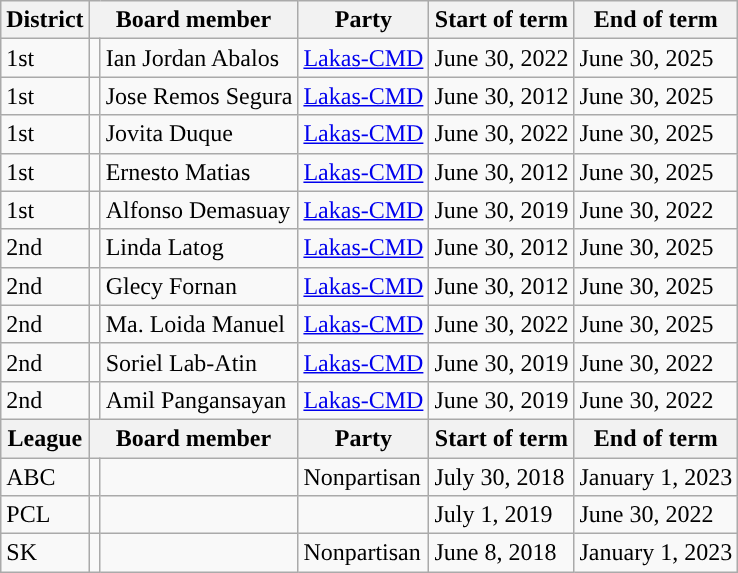<table class="wikitable">
<tr>
<th>District</th>
<th colspan="2">Board member</th>
<th>Party</th>
<th>Start of term</th>
<th>End of term</th>
</tr>
<tr>
<td>1st</td>
<td></td>
<td>Ian Jordan Abalos</td>
<td><a href='#'>Lakas-CMD</a></td>
<td>June 30, 2022</td>
<td>June 30, 2025</td>
</tr>
<tr>
<td>1st</td>
<td></td>
<td>Jose Remos Segura</td>
<td><a href='#'>Lakas-CMD</a></td>
<td>June 30, 2012</td>
<td>June 30, 2025</td>
</tr>
<tr>
<td>1st</td>
<td></td>
<td>Jovita Duque</td>
<td><a href='#'>Lakas-CMD</a></td>
<td>June 30, 2022</td>
<td>June 30, 2025</td>
</tr>
<tr>
<td>1st</td>
<td></td>
<td>Ernesto Matias</td>
<td><a href='#'>Lakas-CMD</a></td>
<td>June 30, 2012</td>
<td>June 30, 2025</td>
</tr>
<tr>
<td>1st</td>
<td></td>
<td>Alfonso Demasuay</td>
<td><a href='#'>Lakas-CMD</a></td>
<td>June 30, 2019</td>
<td>June 30, 2022</td>
</tr>
<tr>
<td>2nd</td>
<td></td>
<td>Linda Latog</td>
<td><a href='#'>Lakas-CMD</a></td>
<td>June 30, 2012</td>
<td>June 30, 2025</td>
</tr>
<tr>
<td>2nd</td>
<td></td>
<td>Glecy Fornan</td>
<td><a href='#'>Lakas-CMD</a></td>
<td>June 30, 2012</td>
<td>June 30, 2025</td>
</tr>
<tr>
<td>2nd</td>
<td></td>
<td>Ma. Loida Manuel</td>
<td><a href='#'>Lakas-CMD</a></td>
<td>June 30, 2022</td>
<td>June 30, 2025</td>
</tr>
<tr>
<td>2nd</td>
<td></td>
<td>Soriel Lab-Atin</td>
<td><a href='#'>Lakas-CMD</a></td>
<td>June 30, 2019</td>
<td>June 30, 2022</td>
</tr>
<tr>
<td>2nd</td>
<td></td>
<td>Amil Pangansayan</td>
<td><a href='#'>Lakas-CMD</a></td>
<td>June 30, 2019</td>
<td>June 30, 2022</td>
</tr>
<tr>
<th>League</th>
<th colspan="2">Board member</th>
<th>Party</th>
<th>Start of term</th>
<th>End of term</th>
</tr>
<tr>
<td>ABC</td>
<td></td>
<td></td>
<td>Nonpartisan</td>
<td>July 30, 2018</td>
<td>January 1, 2023</td>
</tr>
<tr>
<td>PCL</td>
<td></td>
<td></td>
<td></td>
<td>July 1, 2019</td>
<td>June 30, 2022</td>
</tr>
<tr>
<td>SK</td>
<td></td>
<td></td>
<td>Nonpartisan</td>
<td>June 8, 2018</td>
<td>January 1, 2023</td>
</tr>
</table>
